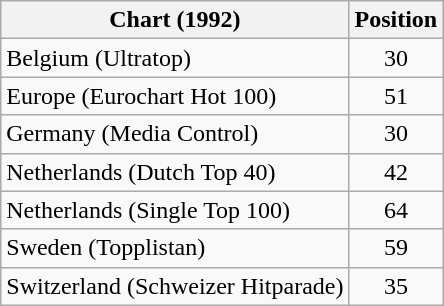<table class="wikitable sortable">
<tr>
<th>Chart (1992)</th>
<th>Position</th>
</tr>
<tr>
<td>Belgium (Ultratop)</td>
<td align="center">30</td>
</tr>
<tr>
<td>Europe (Eurochart Hot 100)</td>
<td align="center">51</td>
</tr>
<tr>
<td>Germany (Media Control)</td>
<td align="center">30</td>
</tr>
<tr>
<td>Netherlands (Dutch Top 40)</td>
<td align="center">42</td>
</tr>
<tr>
<td>Netherlands (Single Top 100)</td>
<td align="center">64</td>
</tr>
<tr>
<td>Sweden (Topplistan)</td>
<td align="center">59</td>
</tr>
<tr>
<td>Switzerland (Schweizer Hitparade)</td>
<td align="center">35</td>
</tr>
</table>
